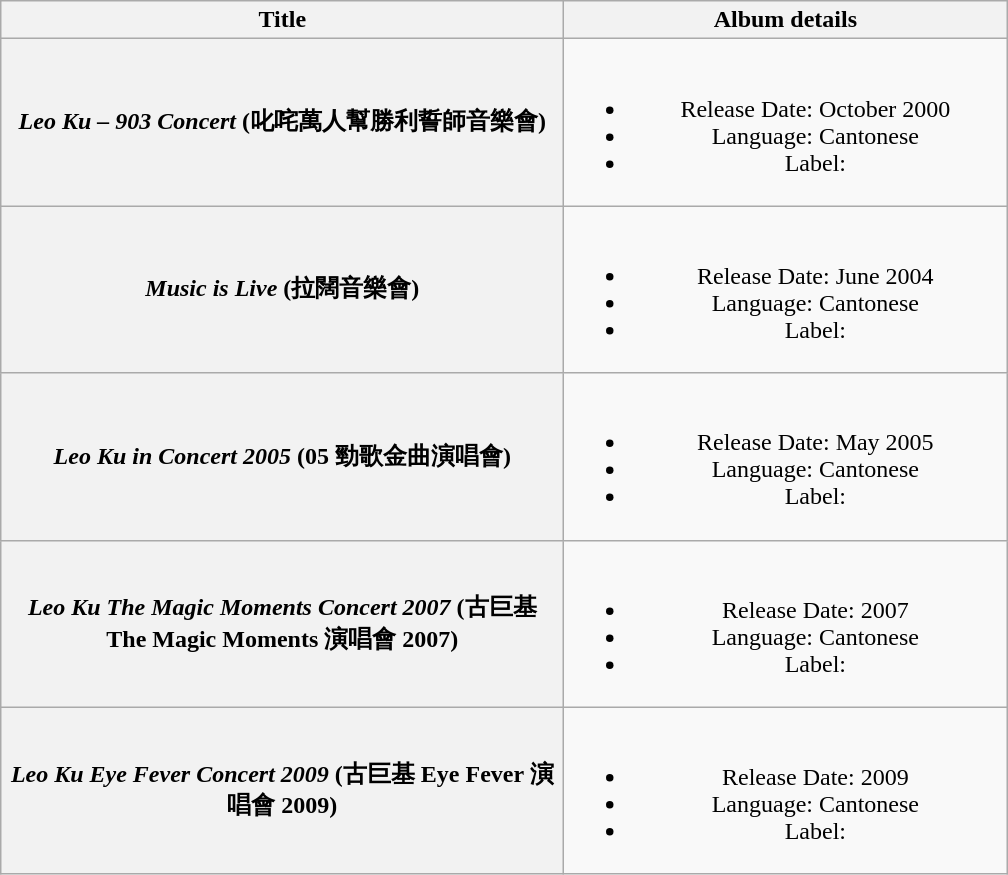<table class="wikitable plainrowheaders" style="text-align:center;" border="1">
<tr>
<th scope="col" style="width:23em;">Title</th>
<th scope="col" style="width:18em;">Album details</th>
</tr>
<tr>
<th scope="row"><em>Leo Ku – 903 Concert</em> (叱咤萬人幫勝利誓師音樂會)</th>
<td><br><ul><li>Release Date: October 2000</li><li>Language: Cantonese</li><li>Label:</li></ul></td>
</tr>
<tr>
<th scope="row"><em>Music is Live</em> (拉闊音樂會)</th>
<td><br><ul><li>Release Date: June 2004</li><li>Language: Cantonese</li><li>Label:</li></ul></td>
</tr>
<tr>
<th scope="row"><em>Leo Ku in Concert 2005</em> (05 勁歌金曲演唱會)</th>
<td><br><ul><li>Release Date: May 2005</li><li>Language: Cantonese</li><li>Label:</li></ul></td>
</tr>
<tr>
<th scope="row"><em>Leo Ku The Magic Moments Concert 2007</em> (古巨基 The Magic Moments 演唱會 2007)</th>
<td><br><ul><li>Release Date: 2007</li><li>Language: Cantonese</li><li>Label:</li></ul></td>
</tr>
<tr>
<th scope="row"><em>Leo Ku Eye Fever Concert 2009</em> (古巨基 Eye Fever 演唱會 2009)</th>
<td><br><ul><li>Release Date: 2009</li><li>Language: Cantonese</li><li>Label:</li></ul></td>
</tr>
</table>
